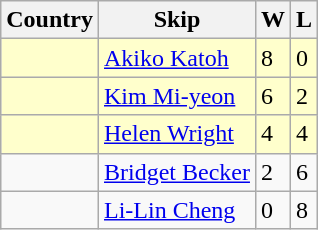<table class=wikitable>
<tr>
<th>Country</th>
<th>Skip</th>
<th>W</th>
<th>L</th>
</tr>
<tr bgcolor=#ffffcc>
<td></td>
<td><a href='#'>Akiko Katoh</a></td>
<td>8</td>
<td>0</td>
</tr>
<tr bgcolor=#ffffcc>
<td></td>
<td><a href='#'>Kim Mi-yeon</a></td>
<td>6</td>
<td>2</td>
</tr>
<tr bgcolor=#ffffcc>
<td></td>
<td><a href='#'>Helen Wright</a></td>
<td>4</td>
<td>4</td>
</tr>
<tr>
<td></td>
<td><a href='#'>Bridget Becker</a></td>
<td>2</td>
<td>6</td>
</tr>
<tr>
<td></td>
<td><a href='#'>Li-Lin Cheng</a></td>
<td>0</td>
<td>8</td>
</tr>
</table>
